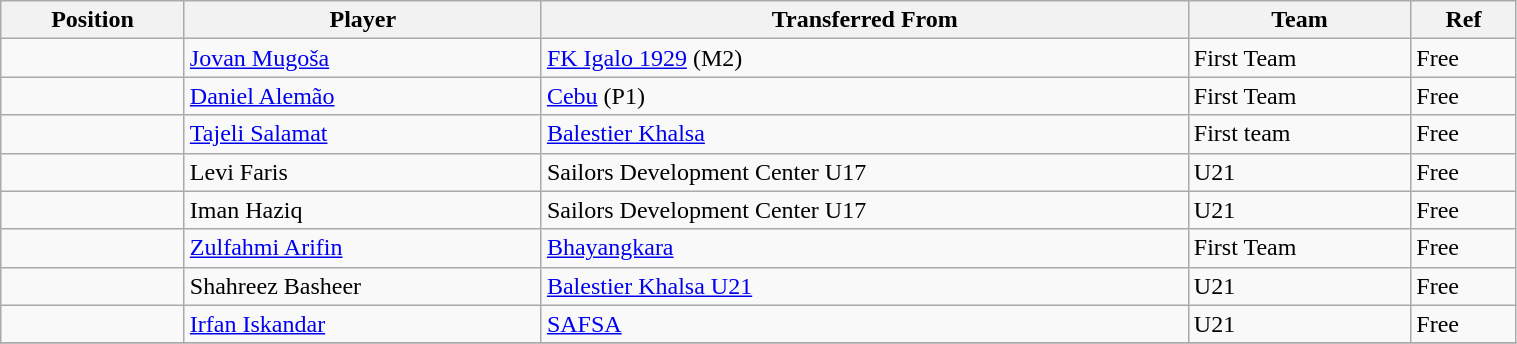<table class="wikitable sortable" style="width:80%; text-align:center; font-size:100%; text-align:left;">
<tr>
<th><strong>Position</strong></th>
<th><strong>Player</strong></th>
<th><strong>Transferred From</strong></th>
<th><strong>Team</strong></th>
<th><strong>Ref</strong></th>
</tr>
<tr>
<td></td>
<td> <a href='#'>Jovan Mugoša</a></td>
<td> <a href='#'>FK Igalo 1929</a> (M2)</td>
<td>First Team</td>
<td>Free</td>
</tr>
<tr>
<td></td>
<td> <a href='#'>Daniel Alemão</a></td>
<td> <a href='#'>Cebu</a> (P1)</td>
<td>First Team</td>
<td>Free </td>
</tr>
<tr>
<td></td>
<td> <a href='#'>Tajeli Salamat</a></td>
<td> <a href='#'>Balestier Khalsa</a></td>
<td>First team</td>
<td>Free</td>
</tr>
<tr>
<td></td>
<td> Levi Faris</td>
<td> Sailors Development Center U17</td>
<td>U21</td>
<td>Free</td>
</tr>
<tr>
<td></td>
<td> Iman Haziq</td>
<td> Sailors Development Center U17</td>
<td>U21</td>
<td>Free</td>
</tr>
<tr>
<td></td>
<td> <a href='#'>Zulfahmi Arifin</a></td>
<td> <a href='#'>Bhayangkara</a></td>
<td>First Team</td>
<td>Free</td>
</tr>
<tr>
<td></td>
<td> Shahreez Basheer</td>
<td> <a href='#'>Balestier Khalsa U21</a></td>
<td>U21</td>
<td>Free</td>
</tr>
<tr>
<td></td>
<td> <a href='#'>Irfan Iskandar</a></td>
<td> <a href='#'>SAFSA</a></td>
<td>U21</td>
<td>Free</td>
</tr>
<tr>
</tr>
</table>
